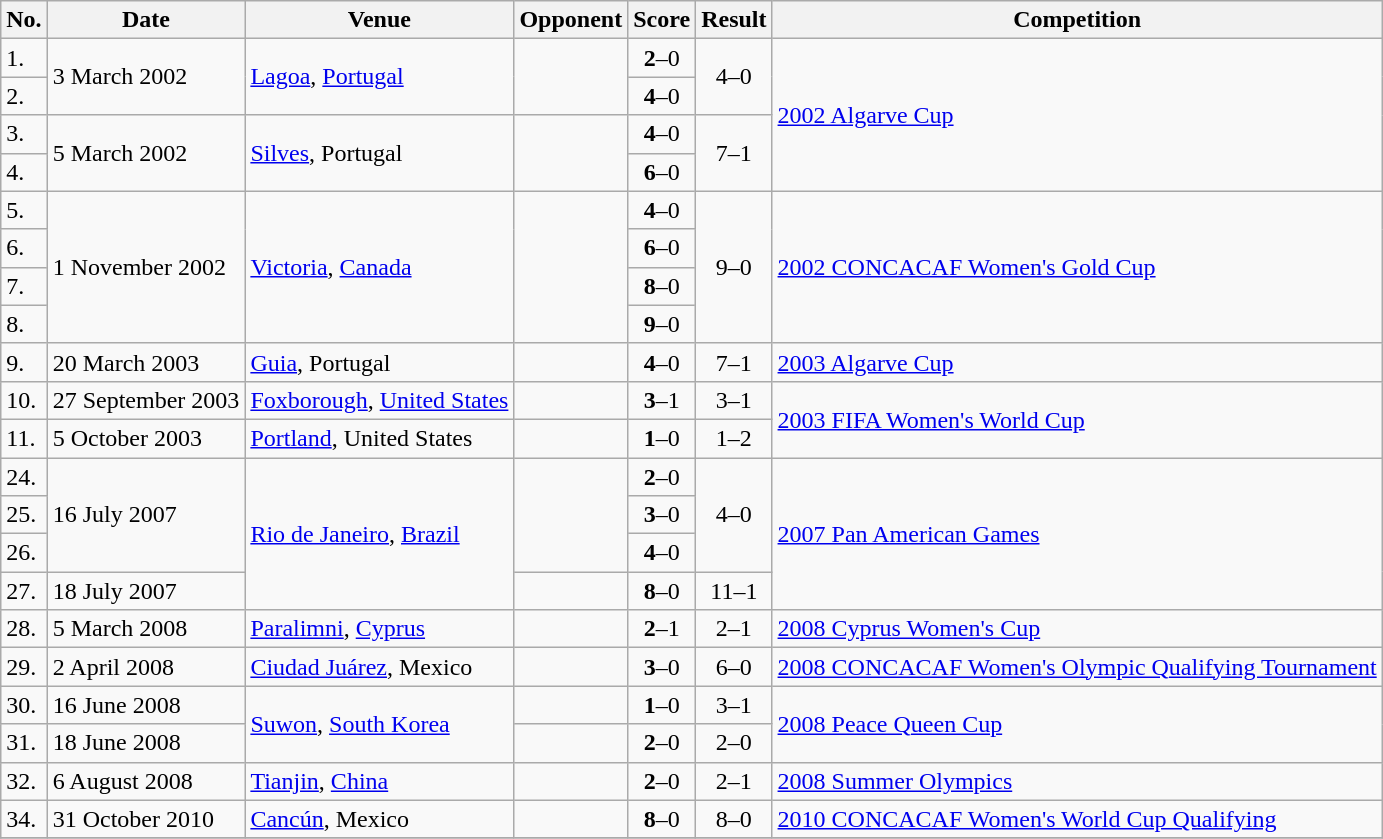<table class="wikitable">
<tr>
<th>No.</th>
<th>Date</th>
<th>Venue</th>
<th>Opponent</th>
<th>Score</th>
<th>Result</th>
<th>Competition</th>
</tr>
<tr>
<td>1.</td>
<td rowspan=2>3 March 2002</td>
<td rowspan=2><a href='#'>Lagoa</a>, <a href='#'>Portugal</a></td>
<td rowspan=2></td>
<td align=center><strong>2</strong>–0</td>
<td rowspan=2 align=center>4–0</td>
<td rowspan=4><a href='#'>2002 Algarve Cup</a></td>
</tr>
<tr>
<td>2.</td>
<td align=center><strong>4</strong>–0</td>
</tr>
<tr>
<td>3.</td>
<td rowspan=2>5 March 2002</td>
<td rowspan=2><a href='#'>Silves</a>, Portugal</td>
<td rowspan=2></td>
<td align=center><strong>4</strong>–0</td>
<td rowspan=2 align=center>7–1</td>
</tr>
<tr>
<td>4.</td>
<td align=center><strong>6</strong>–0</td>
</tr>
<tr>
<td>5.</td>
<td rowspan=4>1 November 2002</td>
<td rowspan=4><a href='#'>Victoria</a>, <a href='#'>Canada</a></td>
<td rowspan=4></td>
<td align=center><strong>4</strong>–0</td>
<td rowspan=4 align=center>9–0</td>
<td rowspan=4><a href='#'>2002 CONCACAF Women's Gold Cup</a></td>
</tr>
<tr>
<td>6.</td>
<td align=center><strong>6</strong>–0</td>
</tr>
<tr>
<td>7.</td>
<td align=center><strong>8</strong>–0</td>
</tr>
<tr>
<td>8.</td>
<td align=center><strong>9</strong>–0</td>
</tr>
<tr>
<td>9.</td>
<td>20 March 2003</td>
<td><a href='#'>Guia</a>, Portugal</td>
<td></td>
<td align=center><strong>4</strong>–0</td>
<td align=center>7–1</td>
<td><a href='#'>2003 Algarve Cup</a></td>
</tr>
<tr>
<td>10.</td>
<td>27 September 2003</td>
<td><a href='#'>Foxborough</a>, <a href='#'>United States</a></td>
<td></td>
<td align=center><strong>3</strong>–1</td>
<td align=center>3–1</td>
<td rowspan=2><a href='#'>2003 FIFA Women's World Cup</a></td>
</tr>
<tr>
<td>11.</td>
<td>5 October 2003</td>
<td><a href='#'>Portland</a>, United States</td>
<td></td>
<td align=center><strong>1</strong>–0</td>
<td align=center>1–2</td>
</tr>
<tr>
<td>24.</td>
<td rowspan=3>16 July 2007</td>
<td rowspan=4><a href='#'>Rio de Janeiro</a>, <a href='#'>Brazil</a></td>
<td rowspan=3></td>
<td align=center><strong>2</strong>–0</td>
<td rowspan=3 align=center>4–0</td>
<td rowspan=4><a href='#'>2007 Pan American Games</a></td>
</tr>
<tr>
<td>25.</td>
<td align=center><strong>3</strong>–0</td>
</tr>
<tr>
<td>26.</td>
<td align=center><strong>4</strong>–0</td>
</tr>
<tr>
<td>27.</td>
<td>18 July 2007</td>
<td></td>
<td align=center><strong>8</strong>–0</td>
<td align=center>11–1</td>
</tr>
<tr>
<td>28.</td>
<td>5 March 2008</td>
<td><a href='#'>Paralimni</a>, <a href='#'>Cyprus</a></td>
<td></td>
<td align=center><strong>2</strong>–1</td>
<td align=center>2–1</td>
<td><a href='#'>2008 Cyprus Women's Cup</a></td>
</tr>
<tr>
<td>29.</td>
<td>2 April 2008</td>
<td><a href='#'>Ciudad Juárez</a>, Mexico</td>
<td></td>
<td align=center><strong>3</strong>–0</td>
<td align=center>6–0</td>
<td><a href='#'>2008 CONCACAF Women's Olympic Qualifying Tournament</a></td>
</tr>
<tr>
<td>30.</td>
<td>16 June 2008</td>
<td rowspan=2><a href='#'>Suwon</a>, <a href='#'>South Korea</a></td>
<td></td>
<td align=center><strong>1</strong>–0</td>
<td align=center>3–1</td>
<td rowspan=2><a href='#'>2008 Peace Queen Cup</a></td>
</tr>
<tr>
<td>31.</td>
<td>18 June 2008</td>
<td></td>
<td align=center><strong>2</strong>–0</td>
<td align=center>2–0</td>
</tr>
<tr>
<td>32.</td>
<td>6 August 2008</td>
<td><a href='#'>Tianjin</a>, <a href='#'>China</a></td>
<td></td>
<td align=center><strong>2</strong>–0</td>
<td align=center>2–1</td>
<td><a href='#'>2008 Summer Olympics</a></td>
</tr>
<tr>
<td>34.</td>
<td>31 October 2010</td>
<td><a href='#'>Cancún</a>, Mexico</td>
<td></td>
<td align=center><strong>8</strong>–0</td>
<td align=center>8–0</td>
<td><a href='#'>2010 CONCACAF Women's World Cup Qualifying</a></td>
</tr>
<tr>
</tr>
</table>
